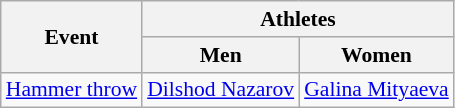<table class=wikitable style="font-size:90%">
<tr>
<th rowspan=2>Event</th>
<th colspan=2>Athletes</th>
</tr>
<tr>
<th>Men</th>
<th>Women</th>
</tr>
<tr>
<td><a href='#'>Hammer throw</a></td>
<td><a href='#'>Dilshod Nazarov</a></td>
<td><a href='#'>Galina Mityaeva</a></td>
</tr>
</table>
